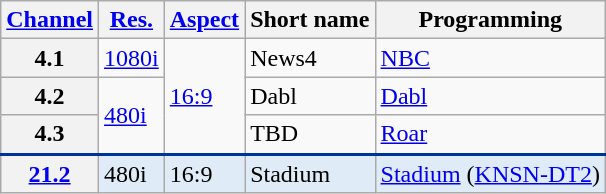<table class="wikitable">
<tr>
<th scope = "col"><a href='#'>Channel</a></th>
<th scope = "col"><a href='#'>Res.</a></th>
<th scope = "col"><a href='#'>Aspect</a></th>
<th scope = "col">Short name</th>
<th scope = "col">Programming</th>
</tr>
<tr>
<th scope = "row">4.1</th>
<td><a href='#'>1080i</a></td>
<td rowspan=3><a href='#'>16:9</a></td>
<td>News4</td>
<td><a href='#'>NBC</a></td>
</tr>
<tr>
<th scope = "row">4.2</th>
<td rowspan=2><a href='#'>480i</a></td>
<td>Dabl</td>
<td><a href='#'>Dabl</a></td>
</tr>
<tr>
<th scope = "row">4.3</th>
<td>TBD</td>
<td><a href='#'>Roar</a></td>
</tr>
<tr style="background-color:#DFEBF6; border-top: 2px solid #003399;">
<th scope = "row"><a href='#'>21.2</a></th>
<td>480i</td>
<td>16:9</td>
<td>Stadium</td>
<td><a href='#'>Stadium</a> (<a href='#'>KNSN-DT2</a>)</td>
</tr>
</table>
